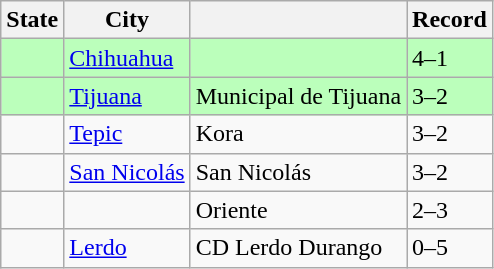<table class="wikitable">
<tr>
<th>State</th>
<th>City</th>
<th></th>
<th>Record</th>
</tr>
<tr bgcolor="bbffbb">
<td><strong></strong></td>
<td><a href='#'>Chihuahua</a></td>
<td></td>
<td>4–1</td>
</tr>
<tr bgcolor="bbffbb">
<td><strong></strong></td>
<td><a href='#'>Tijuana</a></td>
<td>Municipal de Tijuana</td>
<td>3–2</td>
</tr>
<tr>
<td><strong></strong></td>
<td><a href='#'>Tepic</a></td>
<td>Kora</td>
<td>3–2</td>
</tr>
<tr>
<td><strong></strong></td>
<td><a href='#'>San Nicolás</a></td>
<td>San Nicolás</td>
<td>3–2</td>
</tr>
<tr>
<td><strong></strong></td>
<td></td>
<td>Oriente</td>
<td>2–3</td>
</tr>
<tr>
<td><strong></strong></td>
<td><a href='#'>Lerdo</a></td>
<td>CD Lerdo Durango</td>
<td>0–5</td>
</tr>
</table>
